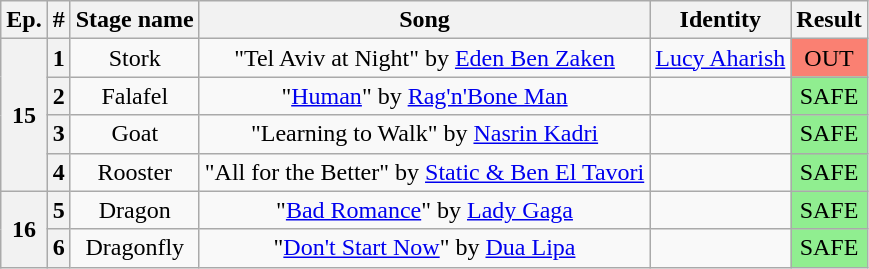<table class="wikitable plainrowheaders" style="text-align: center;">
<tr>
<th>Ep.</th>
<th>#</th>
<th>Stage name</th>
<th>Song</th>
<th>Identity</th>
<th>Result</th>
</tr>
<tr>
<th rowspan="4">15</th>
<th>1</th>
<td>Stork</td>
<td>"Tel Aviv at Night" by <a href='#'>Eden Ben Zaken</a></td>
<td><a href='#'>Lucy Aharish</a></td>
<td bgcolor="salmon">OUT</td>
</tr>
<tr>
<th>2</th>
<td>Falafel</td>
<td>"<a href='#'>Human</a>" by <a href='#'>Rag'n'Bone Man</a></td>
<td></td>
<td bgcolor="lightgreen">SAFE</td>
</tr>
<tr>
<th>3</th>
<td>Goat</td>
<td>"Learning to Walk" by <a href='#'>Nasrin Kadri</a></td>
<td></td>
<td bgcolor="lightgreen">SAFE</td>
</tr>
<tr>
<th>4</th>
<td>Rooster</td>
<td>"All for the Better" by <a href='#'>Static & Ben El Tavori</a></td>
<td></td>
<td bgcolor="lightgreen">SAFE</td>
</tr>
<tr>
<th rowspan="2">16</th>
<th>5</th>
<td>Dragon</td>
<td>"<a href='#'>Bad Romance</a>" by <a href='#'>Lady Gaga</a></td>
<td></td>
<td bgcolor="lightgreen">SAFE</td>
</tr>
<tr>
<th>6</th>
<td>Dragonfly</td>
<td>"<a href='#'>Don't Start Now</a>" by <a href='#'>Dua Lipa</a></td>
<td></td>
<td bgcolor="lightgreen">SAFE</td>
</tr>
</table>
